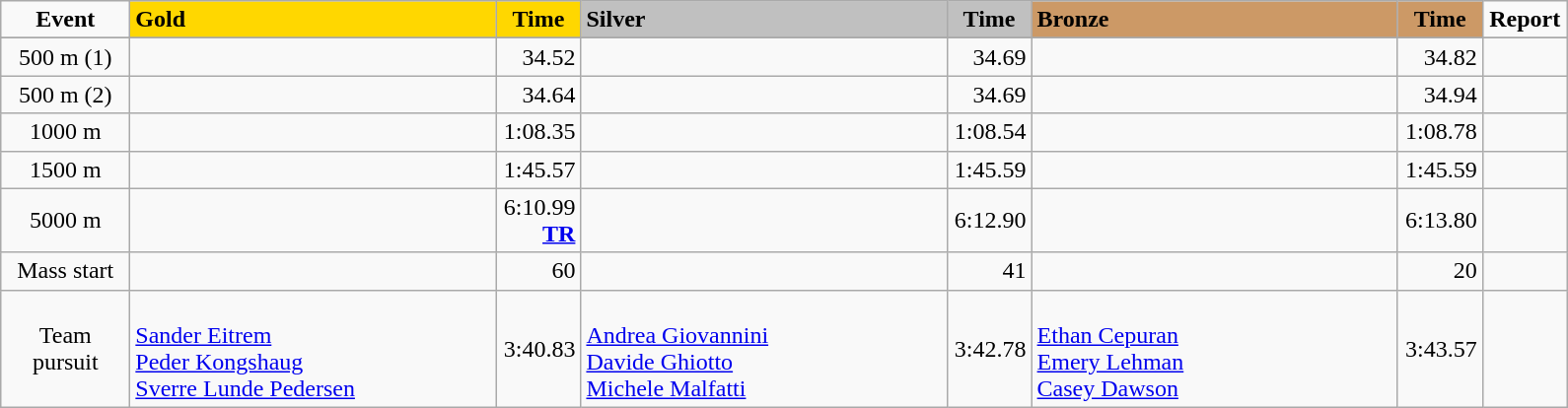<table class="wikitable">
<tr>
<td width="80" align="center"><strong>Event</strong></td>
<td width="240" bgcolor="gold"><strong>Gold</strong></td>
<td width="50" bgcolor="gold" align="center"><strong>Time</strong></td>
<td width="240" bgcolor="silver"><strong>Silver</strong></td>
<td width="50" bgcolor="silver" align="center"><strong>Time</strong></td>
<td width="240" bgcolor="#CC9966"><strong>Bronze</strong></td>
<td width="50" bgcolor="#CC9966" align="center"><strong>Time</strong></td>
<td width="50" align="center"><strong>Report</strong></td>
</tr>
<tr bgcolor="#cccccc">
</tr>
<tr>
<td align="center">500 m (1)</td>
<td></td>
<td align="right">34.52</td>
<td></td>
<td align="right">34.69</td>
<td></td>
<td align="right">34.82</td>
<td align="center"></td>
</tr>
<tr>
<td align="center">500 m (2)</td>
<td></td>
<td align="right">34.64</td>
<td></td>
<td align="right">34.69</td>
<td></td>
<td align="right">34.94</td>
<td align="center"></td>
</tr>
<tr>
<td align="center">1000 m</td>
<td></td>
<td align="right">1:08.35</td>
<td></td>
<td align="right">1:08.54</td>
<td></td>
<td align="right">1:08.78</td>
<td align="center"></td>
</tr>
<tr>
<td align="center">1500 m</td>
<td></td>
<td align="right">1:45.57</td>
<td></td>
<td align="right">1:45.59</td>
<td></td>
<td align="right">1:45.59</td>
<td align="center"></td>
</tr>
<tr>
<td align="center">5000 m</td>
<td></td>
<td align="right">6:10.99<br><strong><a href='#'>TR</a></strong></td>
<td></td>
<td align="right">6:12.90</td>
<td></td>
<td align="right">6:13.80</td>
<td align="center"></td>
</tr>
<tr>
<td align="center">Mass start</td>
<td></td>
<td align="right">60</td>
<td></td>
<td align="right">41</td>
<td></td>
<td align="right">20</td>
<td align="center"></td>
</tr>
<tr>
<td align="center">Team pursuit</td>
<td><br><a href='#'>Sander Eitrem</a><br><a href='#'>Peder Kongshaug</a><br><a href='#'>Sverre Lunde Pedersen</a></td>
<td align="right">3:40.83</td>
<td><br><a href='#'>Andrea Giovannini</a><br><a href='#'>Davide Ghiotto</a><br><a href='#'>Michele Malfatti</a></td>
<td align="right">3:42.78</td>
<td><br><a href='#'>Ethan Cepuran</a><br><a href='#'>Emery Lehman</a><br><a href='#'>Casey Dawson</a></td>
<td align="right">3:43.57</td>
<td align="center"></td>
</tr>
</table>
